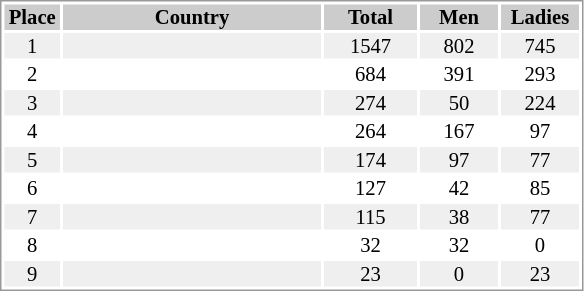<table border="0" style="border: 1px solid #999; background-color:#FFFFFF; text-align:center; font-size:86%; line-height:15px;">
<tr align="center" bgcolor="#CCCCCC">
<th width=35>Place</th>
<th width=170>Country</th>
<th width=60>Total</th>
<th width=50>Men</th>
<th width=50>Ladies</th>
</tr>
<tr bgcolor="#EFEFEF">
<td>1</td>
<td align="left"></td>
<td>1547</td>
<td>802</td>
<td>745</td>
</tr>
<tr>
<td>2</td>
<td align="left"></td>
<td>684</td>
<td>391</td>
<td>293</td>
</tr>
<tr bgcolor="#EFEFEF">
<td>3</td>
<td align="left"></td>
<td>274</td>
<td>50</td>
<td>224</td>
</tr>
<tr>
<td>4</td>
<td align="left"></td>
<td>264</td>
<td>167</td>
<td>97</td>
</tr>
<tr bgcolor="#EFEFEF">
<td>5</td>
<td align="left"></td>
<td>174</td>
<td>97</td>
<td>77</td>
</tr>
<tr>
<td>6</td>
<td align="left"></td>
<td>127</td>
<td>42</td>
<td>85</td>
</tr>
<tr bgcolor="#EFEFEF">
<td>7</td>
<td align="left"></td>
<td>115</td>
<td>38</td>
<td>77</td>
</tr>
<tr>
<td>8</td>
<td align="left"></td>
<td>32</td>
<td>32</td>
<td>0</td>
</tr>
<tr bgcolor="#EFEFEF">
<td>9</td>
<td align="left"></td>
<td>23</td>
<td>0</td>
<td>23</td>
</tr>
</table>
